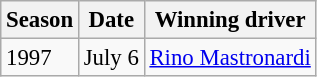<table class="wikitable" style="font-size: 95%;">
<tr>
<th>Season</th>
<th>Date</th>
<th>Winning driver</th>
</tr>
<tr>
<td>1997</td>
<td>July 6</td>
<td> <a href='#'>Rino Mastronardi</a></td>
</tr>
</table>
